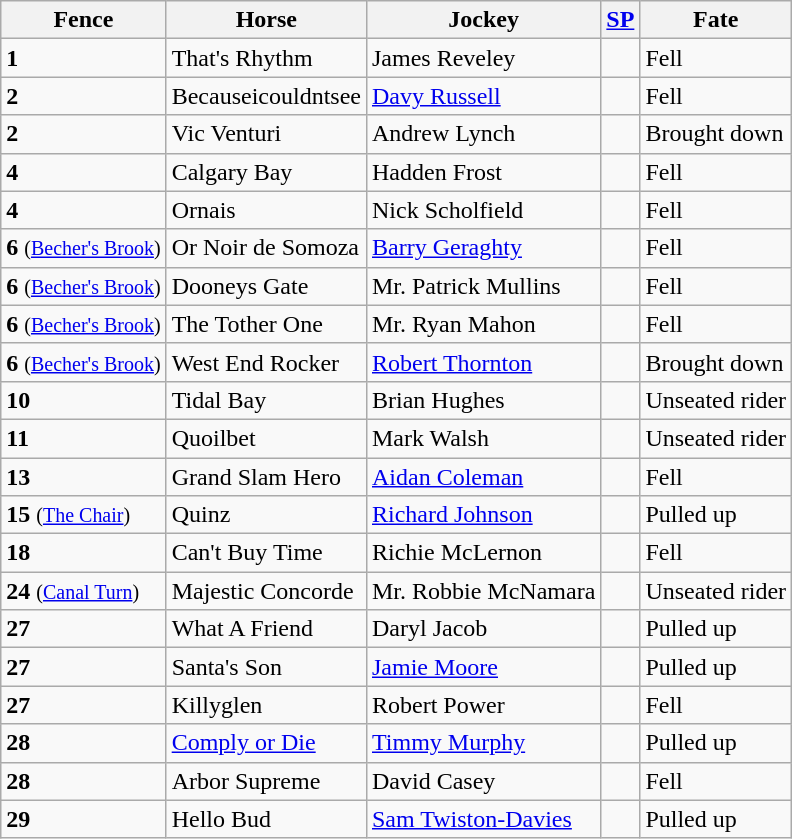<table class="wikitable sortable">
<tr>
<th>Fence</th>
<th>Horse</th>
<th>Jockey</th>
<th><a href='#'>SP</a></th>
<th>Fate</th>
</tr>
<tr>
<td><strong>1</strong></td>
<td>That's Rhythm</td>
<td>James Reveley</td>
<td></td>
<td>Fell</td>
</tr>
<tr>
<td><strong>2</strong></td>
<td>Becauseicouldntsee</td>
<td><a href='#'>Davy Russell</a></td>
<td></td>
<td>Fell</td>
</tr>
<tr>
<td><strong>2</strong></td>
<td>Vic Venturi</td>
<td>Andrew Lynch</td>
<td></td>
<td>Brought down</td>
</tr>
<tr>
<td><strong>4</strong></td>
<td>Calgary Bay</td>
<td>Hadden Frost</td>
<td></td>
<td>Fell</td>
</tr>
<tr>
<td><strong>4</strong></td>
<td>Ornais</td>
<td>Nick Scholfield</td>
<td></td>
<td>Fell</td>
</tr>
<tr>
<td><strong>6</strong> <small>(<a href='#'>Becher's Brook</a>)</small></td>
<td>Or Noir de Somoza</td>
<td><a href='#'>Barry Geraghty</a></td>
<td></td>
<td>Fell</td>
</tr>
<tr>
<td><strong>6</strong> <small>(<a href='#'>Becher's Brook</a>)</small></td>
<td>Dooneys Gate</td>
<td>Mr. Patrick Mullins</td>
<td></td>
<td>Fell</td>
</tr>
<tr>
<td><strong>6</strong> <small>(<a href='#'>Becher's Brook</a>)</small></td>
<td>The Tother One</td>
<td>Mr. Ryan Mahon</td>
<td></td>
<td>Fell</td>
</tr>
<tr>
<td><strong>6</strong> <small>(<a href='#'>Becher's Brook</a>)</small></td>
<td>West End Rocker</td>
<td><a href='#'>Robert Thornton</a></td>
<td></td>
<td>Brought down</td>
</tr>
<tr>
<td><strong>10</strong></td>
<td>Tidal Bay</td>
<td>Brian Hughes</td>
<td></td>
<td>Unseated rider</td>
</tr>
<tr>
<td><strong>11</strong></td>
<td>Quoilbet</td>
<td>Mark Walsh</td>
<td></td>
<td>Unseated rider</td>
</tr>
<tr>
<td><strong>13</strong></td>
<td>Grand Slam Hero</td>
<td><a href='#'>Aidan Coleman</a></td>
<td></td>
<td>Fell</td>
</tr>
<tr>
<td><strong>15</strong> <small>(<a href='#'>The Chair</a>)</small></td>
<td>Quinz</td>
<td><a href='#'>Richard Johnson</a></td>
<td></td>
<td>Pulled up</td>
</tr>
<tr>
<td><strong>18</strong></td>
<td>Can't Buy Time</td>
<td>Richie McLernon</td>
<td></td>
<td>Fell</td>
</tr>
<tr>
<td><strong>24</strong> <small>(<a href='#'>Canal Turn</a>)</small></td>
<td>Majestic Concorde</td>
<td>Mr. Robbie McNamara</td>
<td></td>
<td>Unseated rider</td>
</tr>
<tr>
<td><strong>27</strong></td>
<td>What A Friend</td>
<td>Daryl Jacob</td>
<td></td>
<td>Pulled up</td>
</tr>
<tr>
<td><strong>27</strong></td>
<td>Santa's Son</td>
<td><a href='#'>Jamie Moore</a></td>
<td></td>
<td>Pulled up</td>
</tr>
<tr>
<td><strong>27</strong></td>
<td>Killyglen</td>
<td>Robert Power</td>
<td></td>
<td>Fell</td>
</tr>
<tr>
<td><strong>28</strong></td>
<td><a href='#'>Comply or Die</a></td>
<td><a href='#'>Timmy Murphy</a></td>
<td></td>
<td>Pulled up</td>
</tr>
<tr>
<td><strong>28</strong></td>
<td>Arbor Supreme</td>
<td>David Casey</td>
<td></td>
<td>Fell</td>
</tr>
<tr>
<td><strong>29</strong></td>
<td>Hello Bud</td>
<td><a href='#'>Sam Twiston-Davies</a></td>
<td></td>
<td>Pulled up</td>
</tr>
</table>
